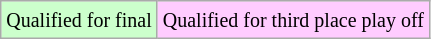<table class="wikitable">
<tr>
<td style="background-color: #ccffcc;"><small>Qualified for final</small></td>
<td style="background-color: #ffccff;"><small>Qualified for third place play off</small></td>
</tr>
</table>
